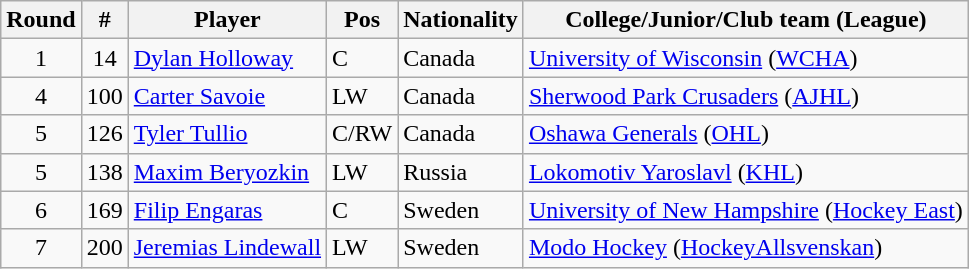<table class="wikitable">
<tr>
<th>Round</th>
<th>#</th>
<th>Player</th>
<th>Pos</th>
<th>Nationality</th>
<th>College/Junior/Club team (League)</th>
</tr>
<tr>
<td style="text-align:center;">1</td>
<td style="text-align:center;">14</td>
<td><a href='#'>Dylan Holloway</a></td>
<td>C</td>
<td> Canada</td>
<td><a href='#'>University of Wisconsin</a> (<a href='#'>WCHA</a>)</td>
</tr>
<tr>
<td style="text-align:center;">4</td>
<td style="text-align:center;">100</td>
<td><a href='#'>Carter Savoie</a></td>
<td>LW</td>
<td> Canada</td>
<td><a href='#'>Sherwood Park Crusaders</a> (<a href='#'>AJHL</a>)</td>
</tr>
<tr>
<td style="text-align:center;">5</td>
<td style="text-align:center;">126</td>
<td><a href='#'>Tyler Tullio</a></td>
<td>C/RW</td>
<td> Canada</td>
<td><a href='#'>Oshawa Generals</a> (<a href='#'>OHL</a>)</td>
</tr>
<tr>
<td style="text-align:center;">5</td>
<td style="text-align:center;">138</td>
<td><a href='#'>Maxim Beryozkin</a></td>
<td>LW</td>
<td> Russia</td>
<td><a href='#'>Lokomotiv Yaroslavl</a> (<a href='#'>KHL</a>)</td>
</tr>
<tr>
<td style="text-align:center;">6</td>
<td style="text-align:center;">169</td>
<td><a href='#'>Filip Engaras</a></td>
<td>C</td>
<td> Sweden</td>
<td><a href='#'>University of New Hampshire</a> (<a href='#'>Hockey East</a>)</td>
</tr>
<tr>
<td style="text-align:center;">7</td>
<td style="text-align:center;">200</td>
<td><a href='#'>Jeremias Lindewall</a></td>
<td>LW</td>
<td> Sweden</td>
<td><a href='#'>Modo Hockey</a> (<a href='#'>HockeyAllsvenskan</a>)</td>
</tr>
</table>
